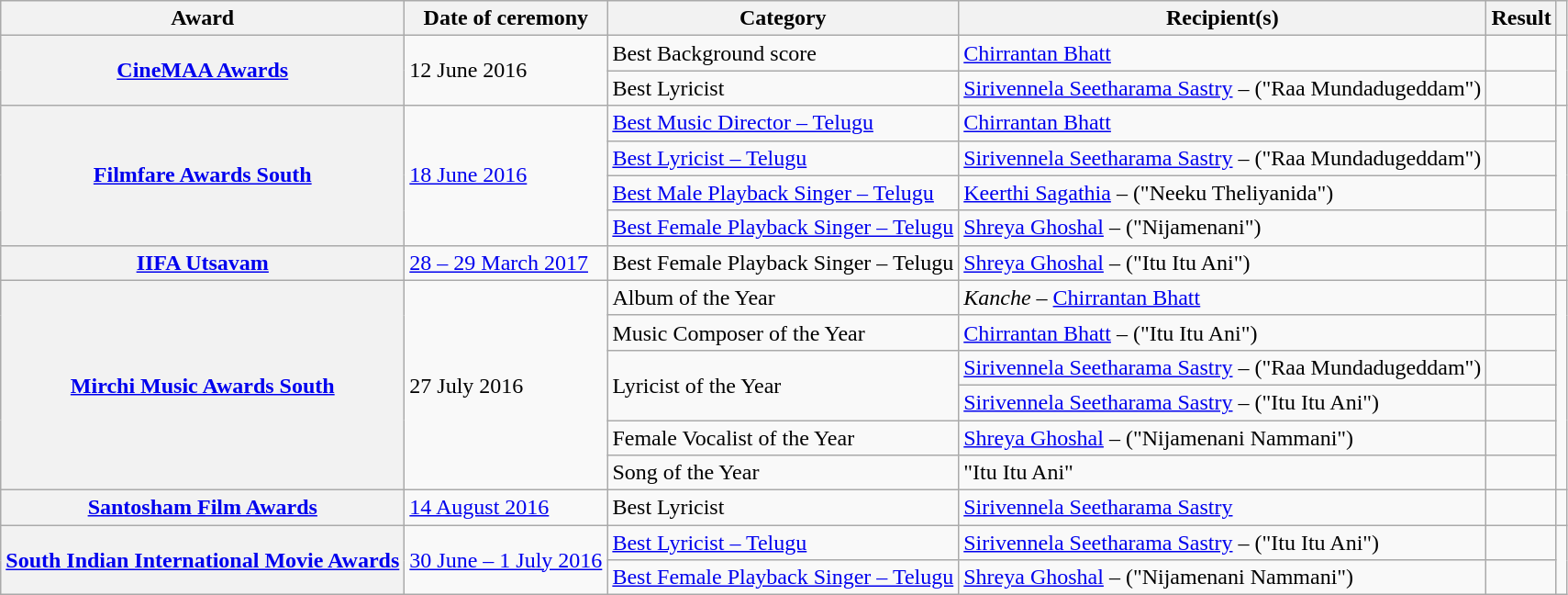<table class="wikitable plainrowheaders sortable">
<tr>
<th scope="col">Award</th>
<th scope="col">Date of ceremony</th>
<th scope="col">Category</th>
<th scope="col">Recipient(s)</th>
<th scope="col" class="unsortable">Result</th>
<th scope="col" class="unsortable"></th>
</tr>
<tr>
<th rowspan="2" scope="row"><a href='#'>CineMAA Awards</a></th>
<td rowspan="2">12 June 2016</td>
<td>Best Background score</td>
<td><a href='#'>Chirrantan Bhatt</a></td>
<td></td>
<td rowspan="2" style="text-align:center;"></td>
</tr>
<tr>
<td>Best Lyricist</td>
<td><a href='#'>Sirivennela Seetharama Sastry</a> – ("Raa Mundadugeddam")</td>
<td></td>
</tr>
<tr>
<th rowspan="4" scope="row"><a href='#'>Filmfare Awards South</a></th>
<td rowspan="4"><a href='#'>18 June 2016</a></td>
<td><a href='#'>Best Music Director – Telugu</a></td>
<td><a href='#'>Chirrantan Bhatt</a></td>
<td></td>
<td rowspan="4" style="text-align:center;"><br></td>
</tr>
<tr>
<td><a href='#'>Best Lyricist – Telugu</a></td>
<td><a href='#'>Sirivennela Seetharama Sastry</a> – ("Raa Mundadugeddam")</td>
<td></td>
</tr>
<tr>
<td><a href='#'>Best Male Playback Singer – Telugu</a></td>
<td><a href='#'>Keerthi Sagathia</a> – ("Neeku Theliyanida")</td>
<td></td>
</tr>
<tr>
<td><a href='#'>Best Female Playback Singer – Telugu</a></td>
<td><a href='#'>Shreya Ghoshal</a> – ("Nijamenani")</td>
<td></td>
</tr>
<tr>
<th scope="row"><a href='#'>IIFA Utsavam</a></th>
<td><a href='#'>28 – 29 March 2017</a></td>
<td>Best Female Playback Singer – Telugu</td>
<td><a href='#'>Shreya Ghoshal</a> – ("Itu Itu Ani")</td>
<td></td>
<td style="text-align:center;"><br></td>
</tr>
<tr>
<th scope="row" rowspan="6"><a href='#'>Mirchi Music Awards South</a></th>
<td rowspan="6">27 July 2016</td>
<td>Album of the Year</td>
<td><em>Kanche</em> – <a href='#'>Chirrantan Bhatt</a></td>
<td></td>
<td style="text-align:center;" rowspan="6"><br></td>
</tr>
<tr>
<td>Music Composer of the Year</td>
<td><a href='#'>Chirrantan Bhatt</a> – ("Itu Itu Ani")</td>
<td></td>
</tr>
<tr>
<td rowspan="2">Lyricist of the Year</td>
<td><a href='#'>Sirivennela Seetharama Sastry</a> – ("Raa Mundadugeddam")</td>
<td></td>
</tr>
<tr>
<td><a href='#'>Sirivennela Seetharama Sastry</a> – ("Itu Itu Ani")</td>
<td></td>
</tr>
<tr>
<td>Female Vocalist of the Year</td>
<td><a href='#'>Shreya Ghoshal</a> – ("Nijamenani Nammani")</td>
<td></td>
</tr>
<tr>
<td>Song of the Year</td>
<td>"Itu Itu Ani"</td>
<td></td>
</tr>
<tr>
<th scope="row"><a href='#'>Santosham Film Awards</a></th>
<td><a href='#'>14 August 2016</a></td>
<td>Best Lyricist</td>
<td><a href='#'>Sirivennela Seetharama Sastry</a></td>
<td></td>
<td style="text-align:center;"></td>
</tr>
<tr>
<th rowspan="2" scope="row"><a href='#'>South Indian International Movie Awards</a></th>
<td rowspan="2"><a href='#'>30 June – 1 July 2016</a></td>
<td><a href='#'>Best Lyricist – Telugu</a></td>
<td><a href='#'>Sirivennela Seetharama Sastry</a> – ("Itu Itu Ani")</td>
<td></td>
<td rowspan="2" style="text-align:center;"><br></td>
</tr>
<tr>
<td><a href='#'>Best Female Playback Singer – Telugu</a></td>
<td><a href='#'>Shreya Ghoshal</a> – ("Nijamenani Nammani")</td>
<td></td>
</tr>
</table>
